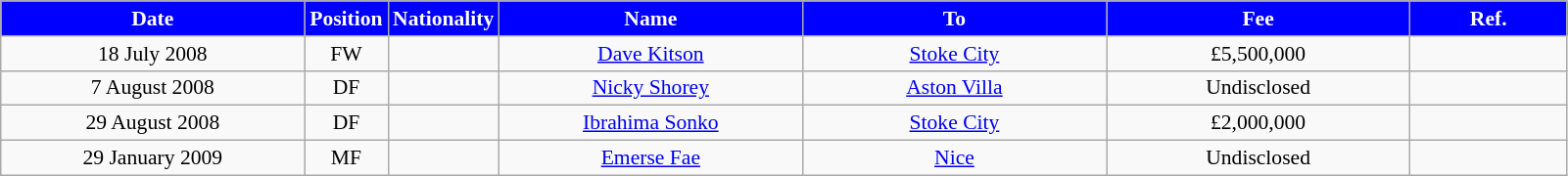<table class="wikitable"  style="text-align:center; font-size:90%; ">
<tr>
<th style="background:#00f; color:white; width:200px;">Date</th>
<th style="background:#00f; color:white; width:50px;">Position</th>
<th style="background:#00f; color:white; width:50px;">Nationality</th>
<th style="background:#00f; color:white; width:200px;">Name</th>
<th style="background:#00f; color:white; width:200px;">To</th>
<th style="background:#00f; color:white; width:200px;">Fee</th>
<th style="background:#00f; color:white; width:100px;">Ref.</th>
</tr>
<tr>
<td>18 July 2008</td>
<td>FW</td>
<td></td>
<td><a href='#'>Dave Kitson</a></td>
<td><a href='#'>Stoke City</a></td>
<td>£5,500,000</td>
<td></td>
</tr>
<tr>
<td>7 August 2008</td>
<td>DF</td>
<td></td>
<td><a href='#'>Nicky Shorey</a></td>
<td><a href='#'>Aston Villa</a></td>
<td>Undisclosed</td>
<td></td>
</tr>
<tr>
<td>29 August 2008</td>
<td>DF</td>
<td></td>
<td><a href='#'>Ibrahima Sonko</a></td>
<td><a href='#'>Stoke City</a></td>
<td>£2,000,000</td>
<td></td>
</tr>
<tr>
<td>29 January 2009</td>
<td>MF</td>
<td></td>
<td><a href='#'>Emerse Fae</a></td>
<td><a href='#'>Nice</a></td>
<td>Undisclosed</td>
<td></td>
</tr>
</table>
